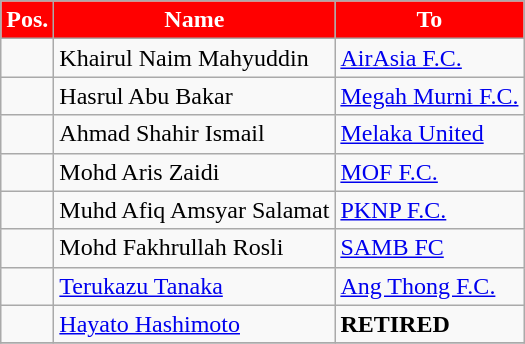<table class="wikitable sortable">
<tr>
<th style="background:Red; color:White;">Pos.</th>
<th style="background:Red; color:White;">Name</th>
<th style="background:Red; color:White;">To</th>
</tr>
<tr>
<td></td>
<td> Khairul Naim Mahyuddin</td>
<td> <a href='#'>AirAsia F.C.</a></td>
</tr>
<tr>
<td></td>
<td> Hasrul Abu Bakar</td>
<td> <a href='#'>Megah Murni F.C.</a></td>
</tr>
<tr>
<td></td>
<td> Ahmad Shahir Ismail</td>
<td> <a href='#'>Melaka United</a></td>
</tr>
<tr>
<td></td>
<td> Mohd Aris Zaidi</td>
<td> <a href='#'>MOF F.C.</a></td>
</tr>
<tr>
<td></td>
<td> Muhd Afiq Amsyar Salamat</td>
<td> <a href='#'>PKNP F.C.</a></td>
</tr>
<tr>
<td></td>
<td> Mohd Fakhrullah Rosli</td>
<td> <a href='#'>SAMB FC</a></td>
</tr>
<tr>
<td></td>
<td> <a href='#'>Terukazu Tanaka</a></td>
<td> <a href='#'>Ang Thong F.C.</a></td>
</tr>
<tr>
<td></td>
<td> <a href='#'>Hayato Hashimoto</a></td>
<td><strong>RETIRED</strong></td>
</tr>
<tr>
</tr>
</table>
